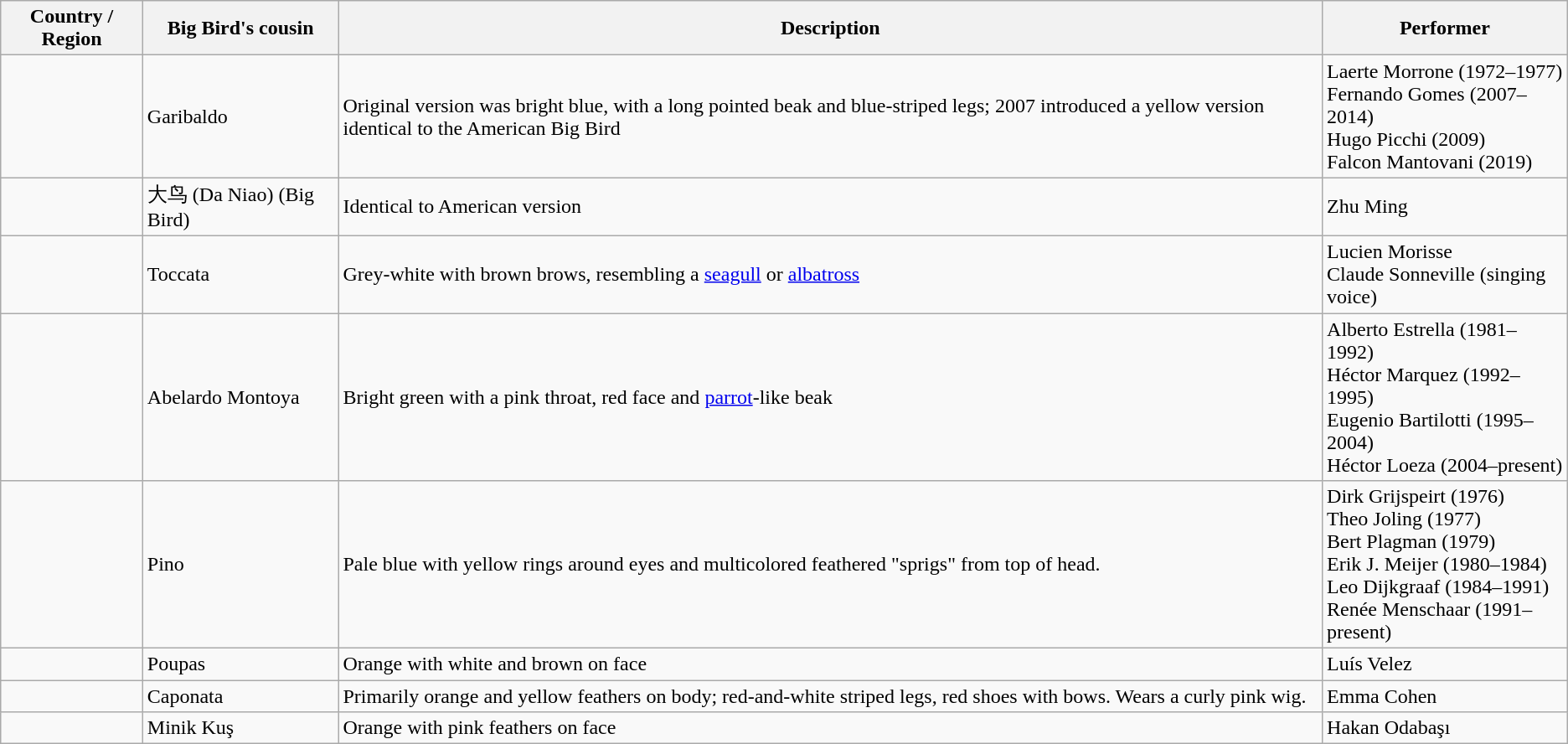<table class="wikitable">
<tr>
<th>Country / Region</th>
<th>Big Bird's cousin</th>
<th>Description</th>
<th>Performer</th>
</tr>
<tr>
<td></td>
<td>Garibaldo</td>
<td>Original version was bright blue, with a long pointed beak and blue-striped legs; 2007 introduced a yellow version identical to the American Big Bird</td>
<td>Laerte Morrone (1972–1977)<br>Fernando Gomes (2007–2014)<br>Hugo Picchi (2009)<br>Falcon Mantovani (2019)</td>
</tr>
<tr>
<td></td>
<td>大鸟 (Da Niao) (Big Bird)</td>
<td>Identical to American version</td>
<td>Zhu Ming</td>
</tr>
<tr>
<td></td>
<td>Toccata</td>
<td>Grey-white with brown brows, resembling a <a href='#'>seagull</a> or <a href='#'>albatross</a></td>
<td>Lucien Morisse<br>Claude Sonneville (singing voice)</td>
</tr>
<tr>
<td></td>
<td>Abelardo Montoya</td>
<td>Bright green with a pink throat, red face and <a href='#'>parrot</a>-like beak</td>
<td>Alberto Estrella (1981–1992)<br>Héctor Marquez (1992–1995)<br>Eugenio Bartilotti (1995–2004)<br>Héctor Loeza (2004–present)</td>
</tr>
<tr>
<td></td>
<td>Pino</td>
<td>Pale blue with yellow rings around eyes and multicolored feathered "sprigs" from top of head.</td>
<td>Dirk Grijspeirt (1976)<br>Theo Joling (1977)<br>Bert Plagman (1979)<br>Erik J. Meijer (1980–1984)<br>Leo Dijkgraaf (1984–1991)<br>Renée Menschaar (1991–present)</td>
</tr>
<tr>
<td></td>
<td>Poupas</td>
<td>Orange with white and brown on face</td>
<td>Luís Velez</td>
</tr>
<tr>
<td></td>
<td>Caponata</td>
<td>Primarily orange and yellow feathers on body; red-and-white striped legs, red shoes with bows. Wears a curly pink wig.</td>
<td>Emma Cohen</td>
</tr>
<tr>
<td></td>
<td>Minik Kuş</td>
<td>Orange with pink feathers on face</td>
<td>Hakan Odabaşı</td>
</tr>
</table>
